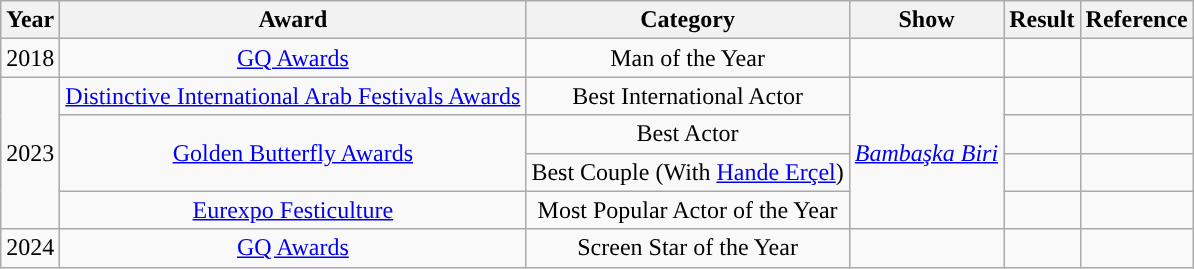<table class="wikitable" style="text-align:center;">
<tr>
<th>Year</th>
<th>Award</th>
<th>Category</th>
<th>Show</th>
<th>Result</th>
<th>Reference</th>
</tr>
<tr>
<td>2018</td>
<td><a href='#'>GQ Awards</a></td>
<td>Man of the Year</td>
<td></td>
<td></td>
<td></td>
</tr>
<tr>
<td rowspan=4>2023</td>
<td><a href='#'>Distinctive International Arab Festivals Awards</a></td>
<td>Best International Actor</td>
<td rowspan=4><em><a href='#'>Bambaşka Biri</a></em></td>
<td></td>
<td></td>
</tr>
<tr>
<td rowspan=2><a href='#'>Golden Butterfly Awards</a></td>
<td>Best Actor</td>
<td></td>
<td></td>
</tr>
<tr>
<td>Best Couple (With <a href='#'>Hande Erçel</a>)</td>
<td></td>
<td></td>
</tr>
<tr>
<td><a href='#'>Eurexpo Festiculture</a></td>
<td>Most Popular Actor of the Year</td>
<td></td>
<td></td>
</tr>
<tr>
<td>2024</td>
<td><a href='#'>GQ Awards</a></td>
<td>Screen Star of the Year</td>
<td></td>
<td></td>
<td></td>
</tr>
</table>
